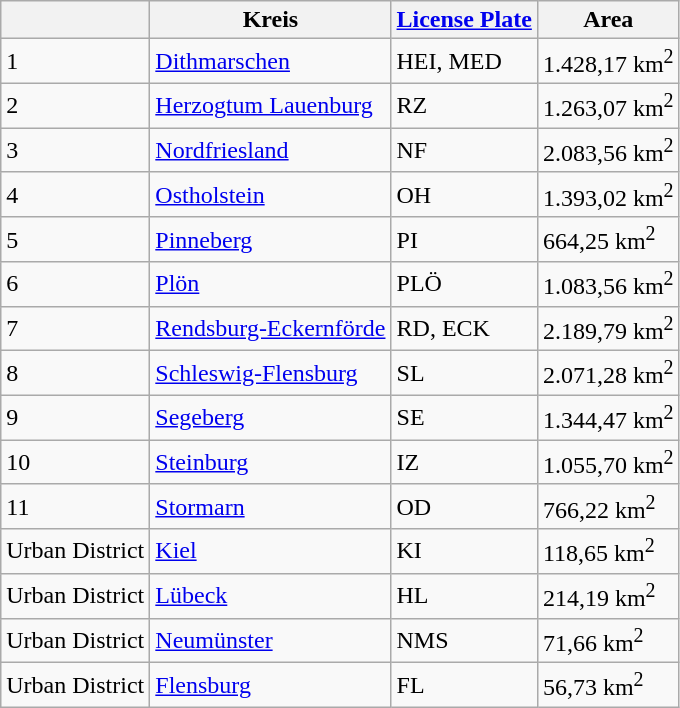<table class="wikitable sortable">
<tr>
<th></th>
<th>Kreis</th>
<th><a href='#'>License Plate</a></th>
<th>Area</th>
</tr>
<tr>
<td>1</td>
<td> <a href='#'>Dithmarschen</a></td>
<td>HEI, MED</td>
<td>1.428,17 km<sup>2</sup></td>
</tr>
<tr>
<td>2</td>
<td> <a href='#'>Herzogtum Lauenburg</a></td>
<td>RZ</td>
<td>1.263,07 km<sup>2</sup></td>
</tr>
<tr>
<td>3</td>
<td> <a href='#'>Nordfriesland</a></td>
<td>NF</td>
<td>2.083,56 km<sup>2</sup></td>
</tr>
<tr>
<td>4</td>
<td> <a href='#'>Ostholstein</a></td>
<td>OH</td>
<td>1.393,02 km<sup>2</sup></td>
</tr>
<tr>
<td>5</td>
<td> <a href='#'>Pinneberg</a></td>
<td>PI</td>
<td>664,25 km<sup>2</sup></td>
</tr>
<tr>
<td>6</td>
<td> <a href='#'>Plön</a></td>
<td>PLÖ</td>
<td>1.083,56 km<sup>2</sup></td>
</tr>
<tr>
<td>7</td>
<td> <a href='#'>Rendsburg-Eckernförde</a></td>
<td>RD, ECK</td>
<td>2.189,79 km<sup>2</sup></td>
</tr>
<tr>
<td>8</td>
<td> <a href='#'>Schleswig-Flensburg</a></td>
<td>SL</td>
<td>2.071,28 km<sup>2</sup></td>
</tr>
<tr>
<td>9</td>
<td> <a href='#'>Segeberg</a></td>
<td>SE</td>
<td>1.344,47 km<sup>2</sup></td>
</tr>
<tr>
<td>10</td>
<td> <a href='#'>Steinburg</a></td>
<td>IZ</td>
<td>1.055,70 km<sup>2</sup></td>
</tr>
<tr>
<td>11</td>
<td> <a href='#'>Stormarn</a></td>
<td>OD</td>
<td>766,22 km<sup>2</sup></td>
</tr>
<tr>
<td>Urban District</td>
<td> <a href='#'>Kiel</a></td>
<td>KI</td>
<td>118,65 km<sup>2</sup></td>
</tr>
<tr>
<td>Urban District</td>
<td> <a href='#'>Lübeck</a></td>
<td>HL</td>
<td>214,19 km<sup>2</sup></td>
</tr>
<tr>
<td>Urban District</td>
<td> <a href='#'>Neumünster</a></td>
<td>NMS</td>
<td>71,66 km<sup>2</sup></td>
</tr>
<tr>
<td>Urban District</td>
<td> <a href='#'>Flensburg</a></td>
<td>FL</td>
<td>56,73 km<sup>2</sup></td>
</tr>
</table>
